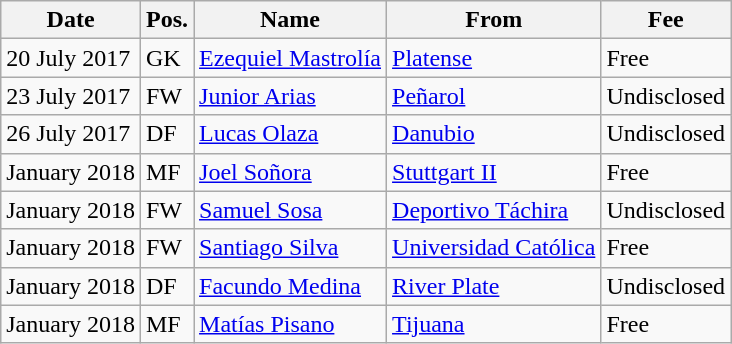<table class="wikitable">
<tr>
<th>Date</th>
<th>Pos.</th>
<th>Name</th>
<th>From</th>
<th>Fee</th>
</tr>
<tr>
<td>20 July 2017</td>
<td>GK</td>
<td> <a href='#'>Ezequiel Mastrolía</a></td>
<td> <a href='#'>Platense</a></td>
<td>Free</td>
</tr>
<tr>
<td>23 July 2017</td>
<td>FW</td>
<td> <a href='#'>Junior Arias</a></td>
<td> <a href='#'>Peñarol</a></td>
<td>Undisclosed</td>
</tr>
<tr>
<td>26 July 2017</td>
<td>DF</td>
<td> <a href='#'>Lucas Olaza</a></td>
<td> <a href='#'>Danubio</a></td>
<td>Undisclosed</td>
</tr>
<tr>
<td>January 2018</td>
<td>MF</td>
<td> <a href='#'>Joel Soñora</a></td>
<td> <a href='#'>Stuttgart II</a></td>
<td>Free</td>
</tr>
<tr>
<td>January 2018</td>
<td>FW</td>
<td> <a href='#'>Samuel Sosa</a></td>
<td> <a href='#'>Deportivo Táchira</a></td>
<td>Undisclosed</td>
</tr>
<tr>
<td>January 2018</td>
<td>FW</td>
<td> <a href='#'>Santiago Silva</a></td>
<td> <a href='#'>Universidad Católica</a></td>
<td>Free</td>
</tr>
<tr>
<td>January 2018</td>
<td>DF</td>
<td> <a href='#'>Facundo Medina</a></td>
<td> <a href='#'>River Plate</a></td>
<td>Undisclosed</td>
</tr>
<tr>
<td>January 2018</td>
<td>MF</td>
<td> <a href='#'>Matías Pisano</a></td>
<td> <a href='#'>Tijuana</a></td>
<td>Free</td>
</tr>
</table>
